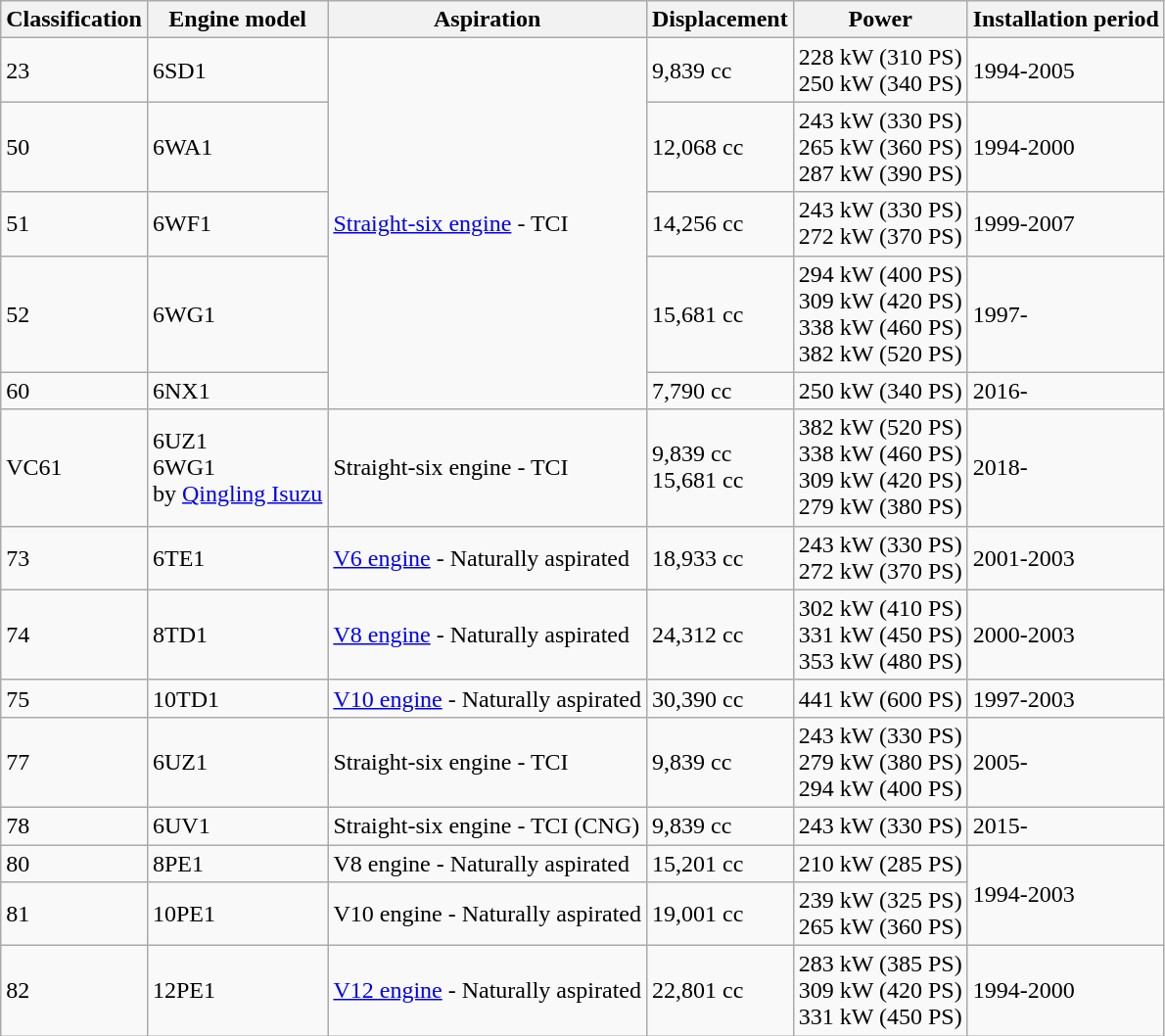<table class="wikitable">
<tr>
<th>Classification</th>
<th>Engine model</th>
<th>Aspiration</th>
<th>Displacement</th>
<th>Power</th>
<th>Installation period</th>
</tr>
<tr>
<td>23</td>
<td>6SD1</td>
<td rowspan="5"><a href='#'>Straight-six engine</a> - TCI</td>
<td>9,839 cc</td>
<td>228 kW (310 PS) <br> 250 kW (340 PS)</td>
<td>1994-2005</td>
</tr>
<tr>
<td>50</td>
<td>6WA1</td>
<td>12,068 cc</td>
<td>243 kW (330 PS) <br> 265 kW (360 PS) <br> 287 kW (390 PS)</td>
<td>1994-2000</td>
</tr>
<tr>
<td>51</td>
<td>6WF1</td>
<td>14,256 cc</td>
<td>243 kW (330 PS) <br> 272 kW (370 PS)</td>
<td>1999-2007</td>
</tr>
<tr>
<td>52</td>
<td>6WG1</td>
<td>15,681 cc</td>
<td>294 kW (400 PS) <br> 309 kW (420 PS) <br> 338 kW (460 PS) <br> 382 kW (520 PS)</td>
<td>1997-</td>
</tr>
<tr>
<td>60</td>
<td>6NX1</td>
<td>7,790 cc</td>
<td>250 kW (340 PS)</td>
<td>2016-</td>
</tr>
<tr>
<td>VC61</td>
<td>6UZ1 <br> 6WG1 <br> by <a href='#'>Qingling Isuzu</a></td>
<td>Straight-six engine - TCI</td>
<td>9,839 cc <br> 15,681 cc</td>
<td>382 kW (520 PS) <br> 338 kW (460 PS) <br> 309 kW (420 PS) <br> 279 kW (380 PS)</td>
<td>2018-</td>
</tr>
<tr>
<td>73</td>
<td>6TE1</td>
<td><a href='#'>V6 engine</a> - Naturally aspirated</td>
<td>18,933 cc</td>
<td>243 kW (330 PS) <br> 272 kW (370 PS)</td>
<td>2001-2003</td>
</tr>
<tr>
<td>74</td>
<td>8TD1</td>
<td><a href='#'>V8 engine</a> - Naturally aspirated</td>
<td>24,312 cc</td>
<td>302 kW (410 PS) <br> 331 kW (450 PS) <br> 353 kW (480 PS)</td>
<td>2000-2003</td>
</tr>
<tr>
<td>75</td>
<td>10TD1</td>
<td><a href='#'>V10 engine</a> - Naturally aspirated</td>
<td>30,390 cc</td>
<td>441 kW (600 PS)</td>
<td>1997-2003</td>
</tr>
<tr>
<td>77</td>
<td>6UZ1</td>
<td>Straight-six engine - TCI</td>
<td>9,839 cc</td>
<td>243 kW (330 PS) <br> 279 kW (380 PS) <br> 294 kW (400 PS)</td>
<td>2005-</td>
</tr>
<tr>
<td>78</td>
<td>6UV1</td>
<td>Straight-six engine - TCI (CNG)</td>
<td>9,839 cc</td>
<td>243 kW (330 PS)</td>
<td>2015-</td>
</tr>
<tr>
<td>80</td>
<td>8PE1</td>
<td>V8 engine - Naturally aspirated</td>
<td>15,201 cc</td>
<td>210 kW (285 PS)</td>
<td rowspan="2">1994-2003</td>
</tr>
<tr>
<td>81</td>
<td>10PE1</td>
<td>V10 engine - Naturally aspirated</td>
<td>19,001 cc</td>
<td>239 kW (325 PS) <br> 265 kW (360 PS)</td>
</tr>
<tr>
<td>82</td>
<td>12PE1</td>
<td><a href='#'>V12 engine</a> - Naturally aspirated</td>
<td>22,801 cc</td>
<td>283 kW (385 PS) <br> 309 kW (420 PS) <br> 331 kW (450 PS)</td>
<td>1994-2000</td>
</tr>
</table>
